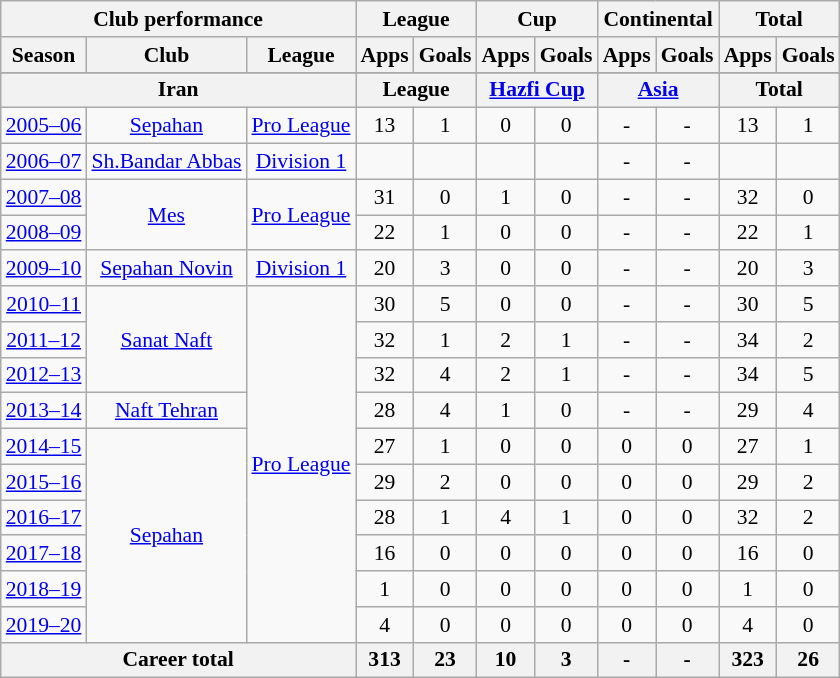<table class="wikitable" style="font-size:90%; text-align:center;">
<tr>
<th colspan=3>Club performance</th>
<th colspan=2>League</th>
<th colspan=2>Cup</th>
<th colspan=2>Continental</th>
<th colspan=2>Total</th>
</tr>
<tr>
<th>Season</th>
<th>Club</th>
<th>League</th>
<th>Apps</th>
<th>Goals</th>
<th>Apps</th>
<th>Goals</th>
<th>Apps</th>
<th>Goals</th>
<th>Apps</th>
<th>Goals</th>
</tr>
<tr>
</tr>
<tr>
<th colspan=3>Iran</th>
<th colspan=2>League</th>
<th colspan=2><a href='#'>Hazfi Cup</a></th>
<th colspan=2><a href='#'>Asia</a></th>
<th colspan=2>Total</th>
</tr>
<tr>
<td><a href='#'>2005–06</a></td>
<td><a href='#'>Sepahan</a></td>
<td><a href='#'>Pro League</a></td>
<td>13</td>
<td>1</td>
<td>0</td>
<td>0</td>
<td>-</td>
<td>-</td>
<td>13</td>
<td>1</td>
</tr>
<tr>
<td><a href='#'>2006–07</a></td>
<td><a href='#'>Sh.Bandar Abbas</a></td>
<td><a href='#'>Division 1</a></td>
<td></td>
<td></td>
<td></td>
<td></td>
<td>-</td>
<td>-</td>
<td></td>
<td></td>
</tr>
<tr>
<td><a href='#'>2007–08</a></td>
<td rowspan="2"><a href='#'>Mes</a></td>
<td rowspan="2"><a href='#'>Pro League</a></td>
<td>31</td>
<td>0</td>
<td>1</td>
<td>0</td>
<td>-</td>
<td>-</td>
<td>32</td>
<td>0</td>
</tr>
<tr>
<td><a href='#'>2008–09</a></td>
<td>22</td>
<td>1</td>
<td>0</td>
<td>0</td>
<td>-</td>
<td>-</td>
<td>22</td>
<td>1</td>
</tr>
<tr>
<td><a href='#'>2009–10</a></td>
<td><a href='#'>Sepahan Novin</a></td>
<td><a href='#'>Division 1</a></td>
<td>20</td>
<td>3</td>
<td>0</td>
<td>0</td>
<td>-</td>
<td>-</td>
<td>20</td>
<td>3</td>
</tr>
<tr>
<td><a href='#'>2010–11</a></td>
<td rowspan="3"><a href='#'>Sanat Naft</a></td>
<td rowspan="10"><a href='#'>Pro League</a></td>
<td>30</td>
<td>5</td>
<td>0</td>
<td>0</td>
<td>-</td>
<td>-</td>
<td>30</td>
<td>5</td>
</tr>
<tr>
<td><a href='#'>2011–12</a></td>
<td>32</td>
<td>1</td>
<td>2</td>
<td>1</td>
<td>-</td>
<td>-</td>
<td>34</td>
<td>2</td>
</tr>
<tr>
<td><a href='#'>2012–13</a></td>
<td>32</td>
<td>4</td>
<td>2</td>
<td>1</td>
<td>-</td>
<td>-</td>
<td>34</td>
<td>5</td>
</tr>
<tr>
<td><a href='#'>2013–14</a></td>
<td rowspan="1"><a href='#'>Naft Tehran</a></td>
<td>28</td>
<td>4</td>
<td>1</td>
<td>0</td>
<td>-</td>
<td>-</td>
<td>29</td>
<td>4</td>
</tr>
<tr>
<td><a href='#'>2014–15</a></td>
<td rowspan="6"><a href='#'>Sepahan</a></td>
<td>27</td>
<td>1</td>
<td>0</td>
<td>0</td>
<td>0</td>
<td>0</td>
<td>27</td>
<td>1</td>
</tr>
<tr>
<td><a href='#'>2015–16</a></td>
<td>29</td>
<td>2</td>
<td>0</td>
<td>0</td>
<td>0</td>
<td>0</td>
<td>29</td>
<td>2</td>
</tr>
<tr>
<td><a href='#'>2016–17</a></td>
<td>28</td>
<td>1</td>
<td>4</td>
<td>1</td>
<td>0</td>
<td>0</td>
<td>32</td>
<td>2</td>
</tr>
<tr>
<td><a href='#'>2017–18</a></td>
<td>16</td>
<td>0</td>
<td>0</td>
<td>0</td>
<td>0</td>
<td>0</td>
<td>16</td>
<td>0</td>
</tr>
<tr>
<td><a href='#'>2018–19</a></td>
<td>1</td>
<td>0</td>
<td>0</td>
<td>0</td>
<td>0</td>
<td>0</td>
<td>1</td>
<td>0</td>
</tr>
<tr>
<td><a href='#'>2019–20</a></td>
<td>4</td>
<td>0</td>
<td>0</td>
<td>0</td>
<td>0</td>
<td>0</td>
<td>4</td>
<td>0</td>
</tr>
<tr>
<th colspan=3>Career total</th>
<th>313</th>
<th>23</th>
<th>10</th>
<th>3</th>
<th>-</th>
<th>-</th>
<th>323</th>
<th>26</th>
</tr>
</table>
